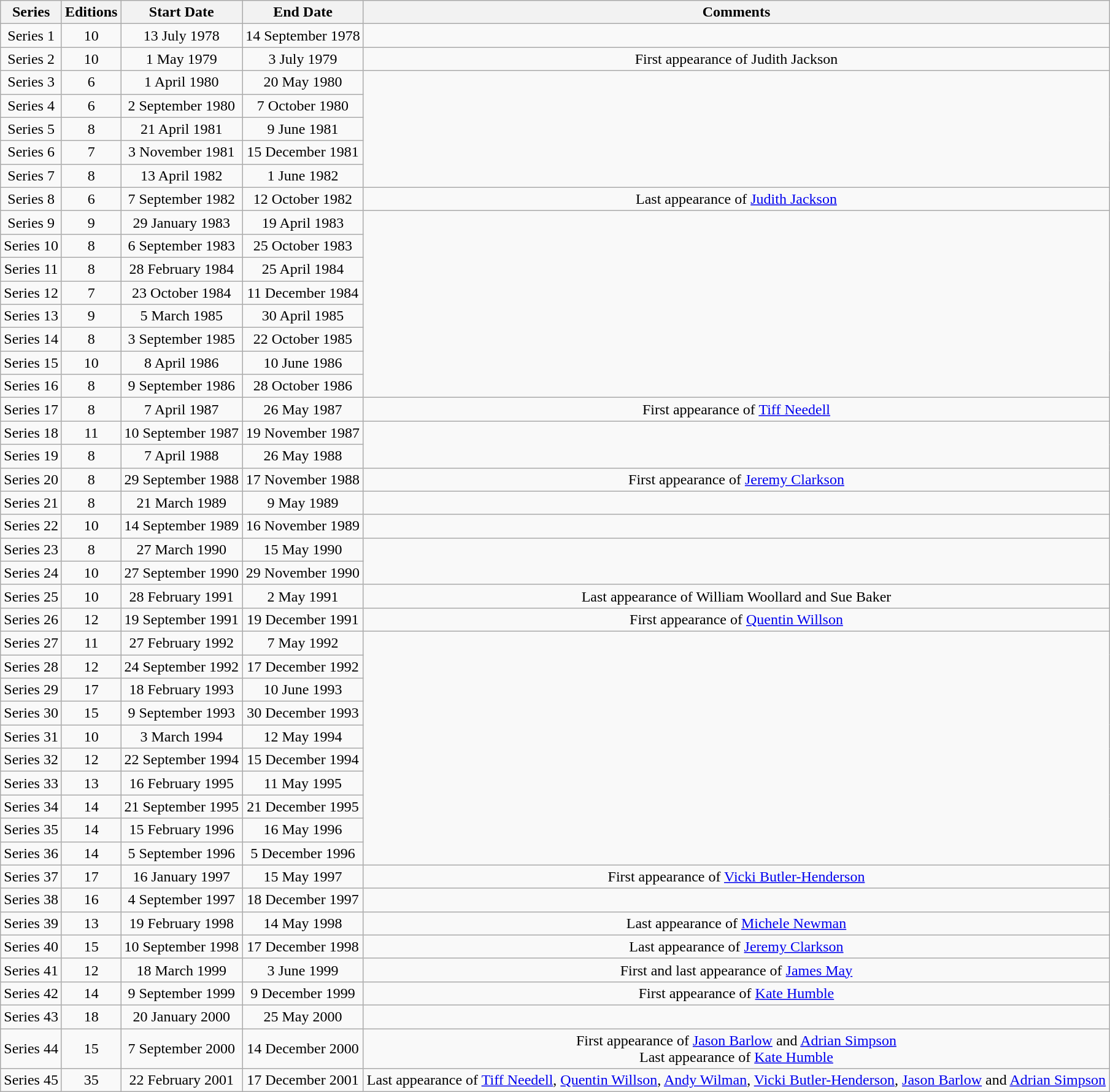<table class="wikitable" style="text-align: center">
<tr>
<th>Series</th>
<th>Editions</th>
<th>Start Date</th>
<th>End Date</th>
<th>Comments</th>
</tr>
<tr>
<td>Series 1</td>
<td>10</td>
<td>13 July 1978</td>
<td>14 September 1978</td>
</tr>
<tr>
<td>Series 2</td>
<td>10</td>
<td>1 May 1979</td>
<td>3 July 1979</td>
<td>First appearance of Judith Jackson</td>
</tr>
<tr>
<td>Series 3</td>
<td>6</td>
<td>1 April 1980</td>
<td>20 May 1980</td>
</tr>
<tr>
<td>Series 4</td>
<td>6</td>
<td>2 September 1980</td>
<td>7 October 1980</td>
</tr>
<tr>
<td>Series 5</td>
<td>8</td>
<td>21 April 1981</td>
<td>9 June 1981</td>
</tr>
<tr>
<td>Series 6</td>
<td>7</td>
<td>3 November 1981</td>
<td>15 December 1981</td>
</tr>
<tr>
<td>Series 7</td>
<td>8</td>
<td>13 April 1982</td>
<td>1 June 1982</td>
</tr>
<tr>
<td>Series 8</td>
<td>6</td>
<td>7 September 1982</td>
<td>12 October 1982</td>
<td>Last appearance of <a href='#'>Judith Jackson</a></td>
</tr>
<tr>
<td>Series 9</td>
<td>9</td>
<td>29 January 1983</td>
<td>19 April 1983</td>
</tr>
<tr>
<td>Series 10</td>
<td>8</td>
<td>6 September 1983</td>
<td>25 October 1983</td>
</tr>
<tr>
<td>Series 11</td>
<td>8</td>
<td>28 February 1984</td>
<td>25 April 1984</td>
</tr>
<tr>
<td>Series 12</td>
<td>7</td>
<td>23 October 1984</td>
<td>11 December 1984</td>
</tr>
<tr>
<td>Series 13</td>
<td>9</td>
<td>5 March 1985</td>
<td>30 April 1985</td>
</tr>
<tr>
<td>Series 14</td>
<td>8</td>
<td>3 September 1985</td>
<td>22 October 1985</td>
</tr>
<tr>
<td>Series 15</td>
<td>10</td>
<td>8 April 1986</td>
<td>10 June 1986</td>
</tr>
<tr>
<td>Series 16</td>
<td>8</td>
<td>9 September 1986</td>
<td>28 October 1986</td>
</tr>
<tr>
<td>Series 17</td>
<td>8</td>
<td>7 April 1987</td>
<td>26 May 1987</td>
<td>First appearance of <a href='#'>Tiff Needell</a></td>
</tr>
<tr>
<td>Series 18</td>
<td>11</td>
<td>10 September 1987</td>
<td>19 November 1987</td>
</tr>
<tr>
<td>Series 19</td>
<td>8</td>
<td>7 April 1988</td>
<td>26 May 1988</td>
</tr>
<tr>
<td>Series 20</td>
<td>8</td>
<td>29 September 1988</td>
<td>17 November 1988</td>
<td>First appearance of <a href='#'>Jeremy Clarkson</a></td>
</tr>
<tr>
<td>Series 21</td>
<td>8</td>
<td>21 March 1989</td>
<td>9 May 1989</td>
</tr>
<tr>
<td>Series 22</td>
<td>10</td>
<td>14 September 1989</td>
<td>16 November 1989</td>
<td></td>
</tr>
<tr>
<td>Series 23</td>
<td>8</td>
<td>27 March 1990</td>
<td>15 May 1990</td>
</tr>
<tr>
<td>Series 24</td>
<td>10</td>
<td>27 September 1990</td>
<td>29 November 1990</td>
</tr>
<tr>
<td>Series 25</td>
<td>10</td>
<td>28 February 1991</td>
<td>2 May 1991</td>
<td>Last appearance of William Woollard and Sue Baker</td>
</tr>
<tr>
<td>Series 26</td>
<td>12</td>
<td>19 September 1991</td>
<td>19 December 1991</td>
<td>First appearance of <a href='#'>Quentin Willson</a></td>
</tr>
<tr>
<td>Series 27</td>
<td>11</td>
<td>27 February 1992</td>
<td>7 May 1992</td>
</tr>
<tr>
<td>Series 28</td>
<td>12</td>
<td>24 September 1992</td>
<td>17 December 1992</td>
</tr>
<tr>
<td>Series 29</td>
<td>17</td>
<td>18 February 1993</td>
<td>10 June 1993</td>
</tr>
<tr>
<td>Series 30</td>
<td>15</td>
<td>9 September 1993</td>
<td>30 December 1993</td>
</tr>
<tr>
<td>Series 31</td>
<td>10</td>
<td>3 March 1994</td>
<td>12 May 1994</td>
</tr>
<tr>
<td>Series 32</td>
<td>12</td>
<td>22 September 1994</td>
<td>15 December 1994</td>
</tr>
<tr>
<td>Series 33</td>
<td>13</td>
<td>16 February 1995</td>
<td>11 May 1995</td>
</tr>
<tr>
<td>Series 34</td>
<td>14</td>
<td>21 September 1995</td>
<td>21 December 1995</td>
</tr>
<tr>
<td>Series 35</td>
<td>14</td>
<td>15 February 1996</td>
<td>16 May 1996</td>
</tr>
<tr>
<td>Series 36</td>
<td>14</td>
<td>5 September 1996</td>
<td>5 December 1996</td>
</tr>
<tr>
<td>Series 37</td>
<td>17</td>
<td>16 January 1997</td>
<td>15 May 1997</td>
<td>First appearance of <a href='#'>Vicki Butler-Henderson</a></td>
</tr>
<tr>
<td>Series 38</td>
<td>16</td>
<td>4 September 1997</td>
<td>18 December 1997</td>
</tr>
<tr>
<td>Series 39</td>
<td>13</td>
<td>19 February 1998</td>
<td>14 May 1998</td>
<td>Last appearance of <a href='#'>Michele Newman</a></td>
</tr>
<tr>
<td>Series 40</td>
<td>15</td>
<td>10 September 1998</td>
<td>17 December 1998</td>
<td>Last appearance of <a href='#'>Jeremy Clarkson</a></td>
</tr>
<tr>
<td>Series 41</td>
<td>12</td>
<td>18 March 1999</td>
<td>3 June 1999</td>
<td>First and last appearance of <a href='#'>James May</a></td>
</tr>
<tr>
<td>Series 42</td>
<td>14</td>
<td>9 September 1999</td>
<td>9 December 1999</td>
<td>First appearance of <a href='#'>Kate Humble</a></td>
</tr>
<tr>
<td>Series 43</td>
<td>18</td>
<td>20 January 2000</td>
<td>25 May 2000</td>
</tr>
<tr>
<td>Series 44</td>
<td>15</td>
<td>7 September 2000</td>
<td>14 December 2000</td>
<td>First appearance of <a href='#'>Jason Barlow</a> and <a href='#'>Adrian Simpson</a> <br> Last appearance of <a href='#'>Kate Humble</a></td>
</tr>
<tr>
<td>Series 45</td>
<td>35</td>
<td>22 February 2001</td>
<td>17 December 2001</td>
<td>Last appearance of <a href='#'>Tiff Needell</a>, <a href='#'>Quentin Willson</a>, <a href='#'>Andy Wilman</a>, <a href='#'>Vicki Butler-Henderson</a>, <a href='#'>Jason Barlow</a> and <a href='#'>Adrian Simpson</a></td>
</tr>
</table>
